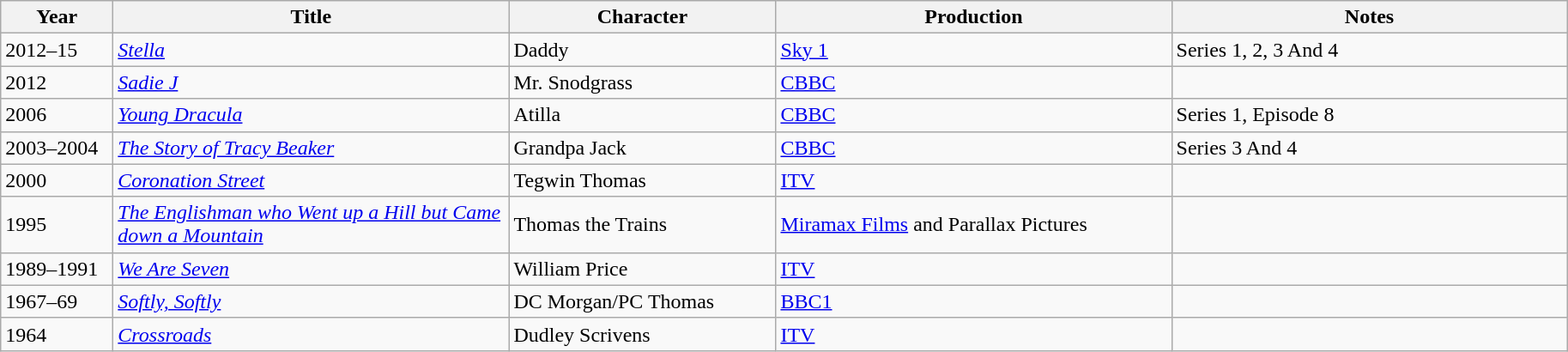<table class="wikitable">
<tr>
<th scope="col" width="80">Year</th>
<th scope="col" width="300">Title</th>
<th scope="col" width="200">Character</th>
<th scope="col" width="300">Production</th>
<th scope="col" width="300">Notes</th>
</tr>
<tr>
<td>2012–15</td>
<td><em><a href='#'>Stella</a></em></td>
<td>Daddy</td>
<td><a href='#'>Sky 1</a></td>
<td>Series 1, 2, 3 And 4</td>
</tr>
<tr>
<td>2012</td>
<td><em><a href='#'>Sadie J</a></em></td>
<td>Mr. Snodgrass</td>
<td><a href='#'>CBBC</a></td>
<td></td>
</tr>
<tr>
<td>2006</td>
<td><em><a href='#'>Young Dracula</a></em></td>
<td>Atilla</td>
<td><a href='#'>CBBC</a></td>
<td>Series 1, Episode 8</td>
</tr>
<tr>
<td>2003–2004</td>
<td><em><a href='#'>The Story of Tracy Beaker</a></em></td>
<td>Grandpa Jack</td>
<td><a href='#'>CBBC</a></td>
<td>Series 3 And 4</td>
</tr>
<tr>
<td>2000</td>
<td><em><a href='#'>Coronation Street</a></em></td>
<td>Tegwin Thomas</td>
<td><a href='#'>ITV</a></td>
<td></td>
</tr>
<tr>
<td>1995</td>
<td><em><a href='#'>The Englishman who Went up a Hill but Came down a Mountain</a></em></td>
<td>Thomas the Trains</td>
<td><a href='#'>Miramax Films</a> and Parallax Pictures</td>
<td></td>
</tr>
<tr>
<td>1989–1991</td>
<td><em><a href='#'>We Are Seven</a></em></td>
<td>William Price</td>
<td><a href='#'>ITV</a></td>
<td></td>
</tr>
<tr>
<td>1967–69</td>
<td><em><a href='#'>Softly, Softly</a></em></td>
<td>DC Morgan/PC Thomas</td>
<td><a href='#'>BBC1</a></td>
<td></td>
</tr>
<tr>
<td>1964</td>
<td><em><a href='#'>Crossroads</a></em></td>
<td>Dudley Scrivens</td>
<td><a href='#'>ITV</a></td>
<td></td>
</tr>
</table>
